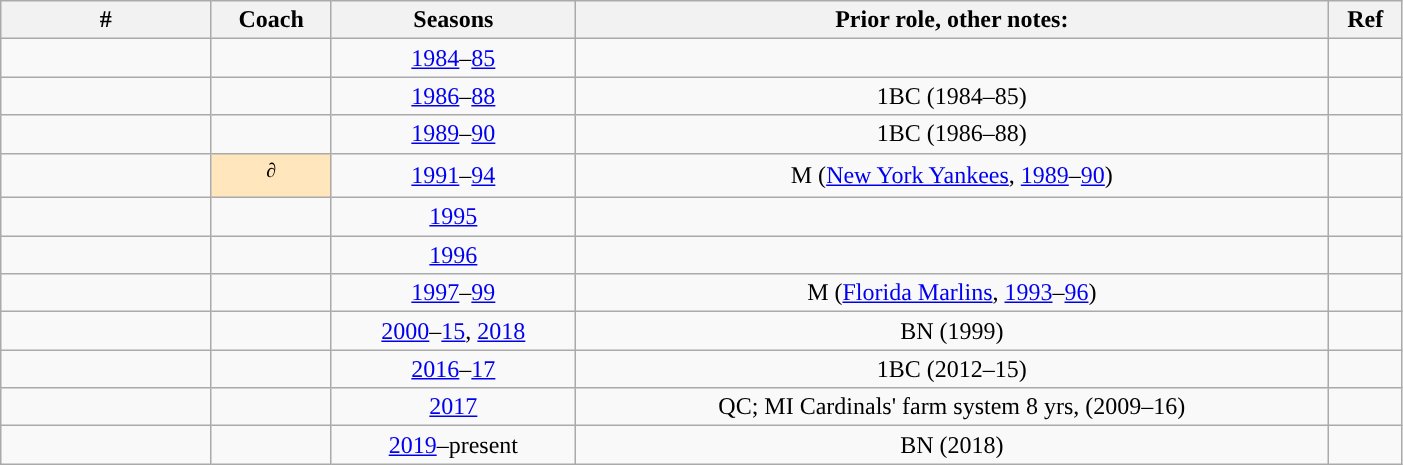<table class="wikitable sortable" style="text-align:center; width:74%">
<tr>
<th width="15%">#</th>
<th>Coach</th>
<th>Seasons</th>
<th class="unsortable">Prior role, other notes:</th>
<th class="unsortable">Ref</th>
</tr>
<tr>
<td></td>
<td></td>
<td><a href='#'>1984</a>–<a href='#'>85</a></td>
<td></td>
<td></td>
</tr>
<tr>
<td></td>
<td></td>
<td><a href='#'>1986</a>–<a href='#'>88</a></td>
<td>1BC (1984–85)</td>
<td></td>
</tr>
<tr>
<td></td>
<td></td>
<td><a href='#'>1989</a>–<a href='#'>90</a></td>
<td>1BC (1986–88)</td>
<td></td>
</tr>
<tr>
<td></td>
<td style="background-color:#ffe6bd"> <sup>∂</sup></td>
<td><a href='#'>1991</a>–<a href='#'>94</a></td>
<td>M (<a href='#'>New York Yankees</a>, <a href='#'>1989</a>–<a href='#'>90</a>)</td>
<td></td>
</tr>
<tr>
<td></td>
<td></td>
<td><a href='#'>1995</a></td>
<td></td>
<td></td>
</tr>
<tr>
<td></td>
<td></td>
<td><a href='#'>1996</a></td>
<td></td>
<td></td>
</tr>
<tr>
<td></td>
<td></td>
<td><a href='#'>1997</a>–<a href='#'>99</a></td>
<td>M (<a href='#'>Florida Marlins</a>, <a href='#'>1993</a>–<a href='#'>96</a>)</td>
<td></td>
</tr>
<tr>
<td></td>
<td></td>
<td><a href='#'>2000</a>–<a href='#'>15</a>, <a href='#'>2018</a></td>
<td>BN (1999)</td>
<td></td>
</tr>
<tr>
<td></td>
<td></td>
<td><a href='#'>2016</a>–<a href='#'>17</a></td>
<td>1BC (2012–15)</td>
<td></td>
</tr>
<tr>
<td></td>
<td></td>
<td><a href='#'>2017</a></td>
<td>QC; MI Cardinals' farm system 8 yrs, (2009–16)</td>
<td></td>
</tr>
<tr>
<td></td>
<td></td>
<td><a href='#'>2019</a>–present</td>
<td>BN (2018)</td>
<td></td>
</tr>
</table>
